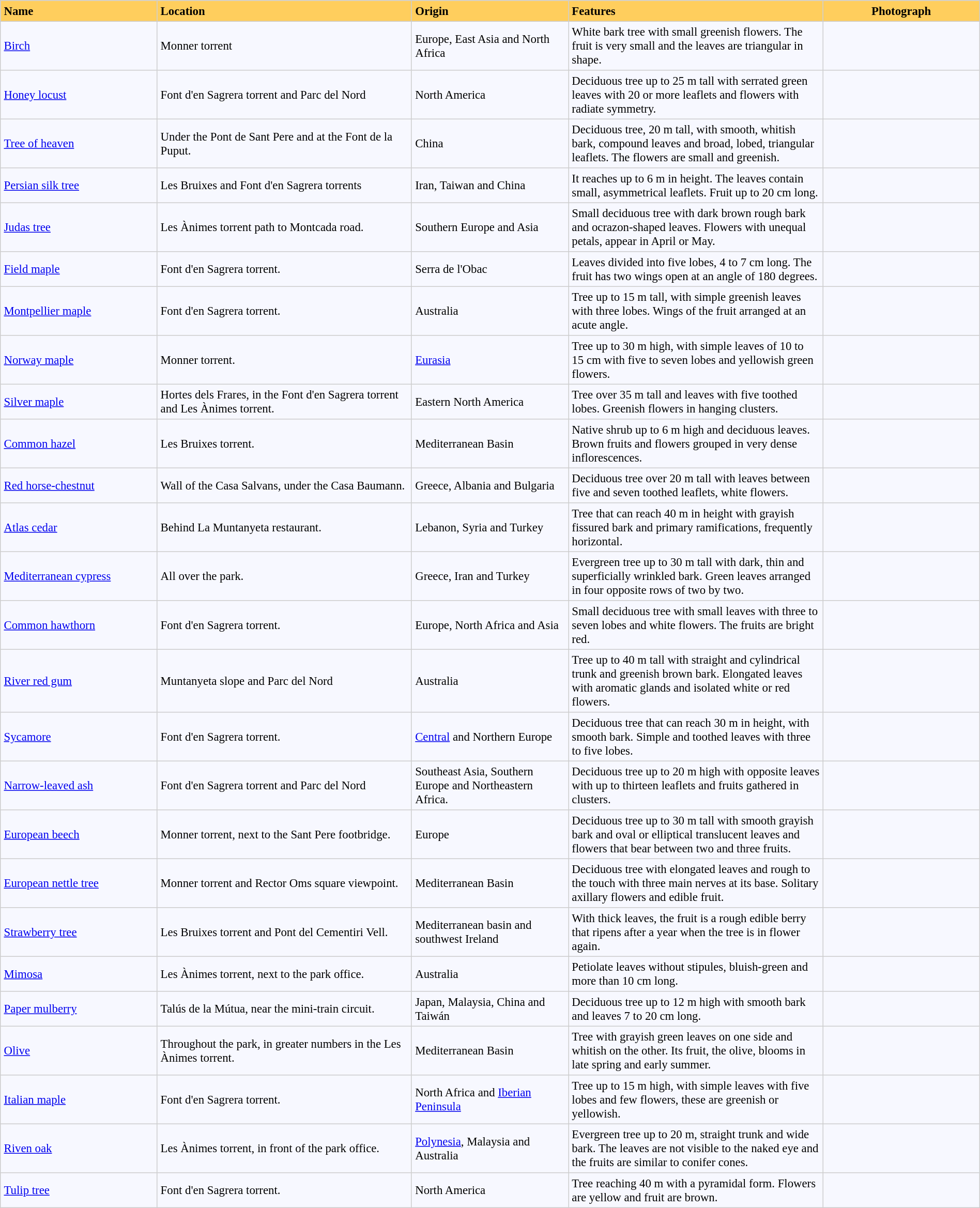<table border="1" cellspacing="0" cellpadding="4" bgcolor="#f7f8ff" style="font-size: 95%; border: #cccccc solid 1px; border-collapse: collapse;">
<tr>
<th width="16%" style="background:#ffce5d;text-align:left">Name</th>
<th width="26%" style="background:#ffce5d;text-align:left">Location</th>
<th width="16%" style="background:#ffce5d;text-align:left">Origin</th>
<th width="26%" style="background:#ffce5d;text-align:left">Features</th>
<th width="16%" style="background:#ffce5d;">Photograph</th>
</tr>
<tr>
<td><a href='#'>Birch</a></td>
<td>Monner torrent</td>
<td>Europe, East Asia and North Africa</td>
<td>White bark tree with small greenish flowers. The fruit is very small and the leaves are triangular in shape.</td>
<td></td>
</tr>
<tr>
<td><a href='#'>Honey locust</a></td>
<td>Font d'en Sagrera torrent and Parc del Nord</td>
<td>North America</td>
<td>Deciduous tree up to 25 m tall with serrated green leaves with 20 or more leaflets and flowers with radiate symmetry.</td>
<td></td>
</tr>
<tr>
<td><a href='#'>Tree of heaven</a></td>
<td>Under the Pont de Sant Pere and at the Font de la Puput.</td>
<td>China</td>
<td>Deciduous tree, 20 m tall, with smooth, whitish bark, compound leaves and broad, lobed, triangular leaflets. The flowers are small and greenish.</td>
<td></td>
</tr>
<tr>
<td><a href='#'>Persian silk tree</a></td>
<td>Les Bruixes and Font d'en Sagrera torrents</td>
<td>Iran, Taiwan and China</td>
<td>It reaches up to 6 m in height. The leaves contain small, asymmetrical leaflets. Fruit up to 20 cm long.</td>
<td></td>
</tr>
<tr>
<td><a href='#'>Judas tree</a></td>
<td>Les Ànimes torrent path to Montcada road.</td>
<td>Southern Europe and Asia</td>
<td>Small deciduous tree with dark brown rough bark and ocrazon-shaped leaves. Flowers with unequal petals, appear in April or May.</td>
<td></td>
</tr>
<tr>
<td><a href='#'>Field maple</a></td>
<td>Font d'en Sagrera torrent.</td>
<td>Serra de l'Obac</td>
<td>Leaves divided into five lobes, 4 to 7 cm long. The fruit has two wings open at an angle of 180 degrees.</td>
<td></td>
</tr>
<tr>
<td><a href='#'>Montpellier maple</a></td>
<td>Font d'en Sagrera torrent.</td>
<td>Australia</td>
<td>Tree up to 15 m tall, with simple greenish leaves with three lobes. Wings of the fruit arranged at an acute angle.</td>
<td></td>
</tr>
<tr>
<td><a href='#'>Norway maple</a></td>
<td>Monner torrent.</td>
<td><a href='#'>Eurasia</a></td>
<td>Tree up to 30 m high, with simple leaves of 10 to 15 cm with five to seven lobes and yellowish green flowers.</td>
<td></td>
</tr>
<tr>
<td><a href='#'>Silver maple</a></td>
<td>Hortes dels Frares, in the Font d'en Sagrera torrent and Les Ànimes torrent.</td>
<td>Eastern North America</td>
<td>Tree over 35 m tall and leaves with five toothed lobes. Greenish flowers in hanging clusters.</td>
<td></td>
</tr>
<tr>
<td><a href='#'>Common hazel</a></td>
<td>Les Bruixes torrent.</td>
<td>Mediterranean Basin</td>
<td>Native shrub up to 6 m high and deciduous leaves. Brown fruits and flowers grouped in very dense inflorescences.</td>
<td></td>
</tr>
<tr>
<td><a href='#'>Red horse-chestnut</a></td>
<td>Wall of the Casa Salvans, under the Casa Baumann.</td>
<td>Greece, Albania and Bulgaria</td>
<td>Deciduous tree over 20 m tall with leaves between five and seven toothed leaflets, white flowers.</td>
<td></td>
</tr>
<tr>
<td><a href='#'>Atlas cedar</a></td>
<td>Behind La Muntanyeta restaurant.</td>
<td>Lebanon, Syria and Turkey</td>
<td>Tree that can reach 40 m in height with grayish fissured bark and primary ramifications, frequently horizontal.</td>
<td></td>
</tr>
<tr>
<td><a href='#'>Mediterranean cypress</a></td>
<td>All over the park.</td>
<td>Greece, Iran and Turkey</td>
<td>Evergreen tree up to 30 m tall with dark, thin and superficially wrinkled bark. Green leaves arranged in four opposite rows of two by two.</td>
<td></td>
</tr>
<tr>
<td><a href='#'>Common hawthorn</a></td>
<td>Font d'en Sagrera torrent.</td>
<td>Europe, North Africa and Asia</td>
<td>Small deciduous tree with small leaves with three to seven lobes and white flowers. The fruits are bright red.</td>
<td></td>
</tr>
<tr>
<td><a href='#'>River red gum</a></td>
<td>Muntanyeta slope and Parc del Nord</td>
<td>Australia</td>
<td>Tree up to 40 m tall with straight and cylindrical trunk and greenish brown bark. Elongated leaves with aromatic glands and isolated white or red flowers.</td>
<td></td>
</tr>
<tr>
<td><a href='#'>Sycamore</a></td>
<td>Font d'en Sagrera torrent.</td>
<td><a href='#'>Central</a> and Northern Europe</td>
<td>Deciduous tree that can reach 30 m in height, with smooth bark. Simple and toothed leaves with three to five lobes.</td>
<td></td>
</tr>
<tr>
<td><a href='#'>Narrow-leaved ash</a></td>
<td>Font d'en Sagrera torrent and Parc del Nord</td>
<td>Southeast Asia, Southern Europe and Northeastern Africa.</td>
<td>Deciduous tree up to 20 m high with opposite leaves with up to thirteen leaflets and fruits gathered in clusters.</td>
<td></td>
</tr>
<tr>
<td><a href='#'>European beech</a></td>
<td>Monner torrent, next to the Sant Pere footbridge.</td>
<td>Europe</td>
<td>Deciduous tree up to 30 m tall with smooth grayish bark and oval or elliptical translucent leaves and flowers that bear between two and three fruits.</td>
<td></td>
</tr>
<tr>
<td><a href='#'>European nettle tree</a></td>
<td>Monner torrent and Rector Oms square viewpoint.</td>
<td>Mediterranean Basin</td>
<td>Deciduous tree with elongated leaves and rough to the touch with three main nerves at its base. Solitary axillary flowers and edible fruit.</td>
<td></td>
</tr>
<tr>
<td><a href='#'>Strawberry tree</a></td>
<td>Les Bruixes torrent and Pont del Cementiri Vell.</td>
<td>Mediterranean basin and southwest Ireland</td>
<td>With thick leaves, the fruit is a rough edible berry that ripens after a year when the tree is in flower again.</td>
<td></td>
</tr>
<tr>
<td><a href='#'>Mimosa</a></td>
<td>Les Ànimes torrent, next to the park office.</td>
<td>Australia</td>
<td>Petiolate leaves without stipules, bluish-green and more than 10 cm long.</td>
<td></td>
</tr>
<tr>
<td><a href='#'>Paper mulberry</a></td>
<td>Talús de la Mútua, near the mini-train circuit.</td>
<td>Japan, Malaysia, China and Taiwán</td>
<td>Deciduous tree up to 12 m high with smooth bark and leaves 7 to 20 cm long.</td>
<td></td>
</tr>
<tr>
<td><a href='#'>Olive</a></td>
<td>Throughout the park, in greater numbers in the Les Ànimes torrent.</td>
<td>Mediterranean Basin</td>
<td>Tree with grayish green leaves on one side and whitish on the other. Its fruit, the olive, blooms in late spring and early summer.</td>
<td></td>
</tr>
<tr>
<td><a href='#'>Italian maple</a></td>
<td>Font d'en Sagrera torrent.</td>
<td>North Africa and <a href='#'>Iberian Peninsula</a></td>
<td>Tree up to 15 m high, with simple leaves with five lobes and few flowers, these are greenish or yellowish.</td>
<td></td>
</tr>
<tr>
<td><a href='#'>Riven oak</a></td>
<td>Les Ànimes torrent, in front of the park office.</td>
<td><a href='#'>Polynesia</a>, Malaysia and Australia</td>
<td>Evergreen tree up to 20 m, straight trunk and wide bark. The leaves are not visible to the naked eye and the fruits are similar to conifer cones.</td>
<td></td>
</tr>
<tr>
<td><a href='#'>Tulip tree</a></td>
<td>Font d'en Sagrera torrent.</td>
<td>North America</td>
<td>Tree reaching 40 m with a pyramidal form. Flowers are yellow and fruit are brown.</td>
<td></td>
</tr>
</table>
